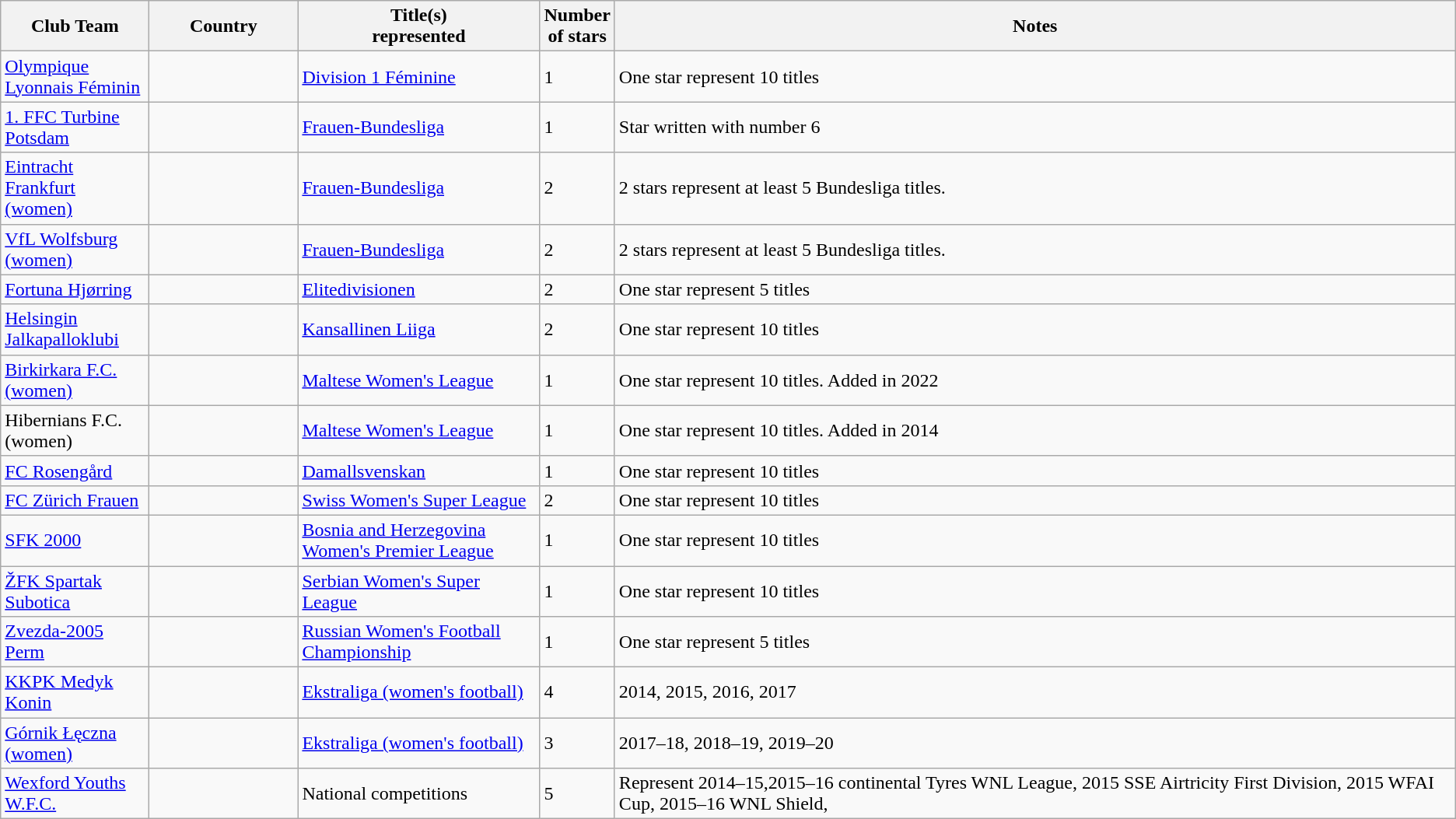<table class="wikitable sortable">
<tr>
<th width=120>Club Team</th>
<th width=120>Country</th>
<th width=200>Title(s)<br>represented</th>
<th>Number<br>of stars</th>
<th class="unsortable">Notes</th>
</tr>
<tr>
<td><a href='#'>Olympique Lyonnais Féminin</a></td>
<td></td>
<td><a href='#'>Division 1 Féminine</a></td>
<td>1</td>
<td>One star represent 10 titles</td>
</tr>
<tr>
<td><a href='#'>1. FFC Turbine Potsdam</a></td>
<td></td>
<td><a href='#'>Frauen-Bundesliga</a></td>
<td>1</td>
<td>Star written with number 6</td>
</tr>
<tr>
<td><a href='#'>Eintracht Frankfurt (women)</a></td>
<td></td>
<td><a href='#'>Frauen-Bundesliga</a></td>
<td>2</td>
<td>2 stars represent at least 5 Bundesliga titles.</td>
</tr>
<tr>
<td><a href='#'>VfL Wolfsburg (women)</a></td>
<td></td>
<td><a href='#'>Frauen-Bundesliga</a></td>
<td>2</td>
<td>2 stars represent at least 5 Bundesliga titles.</td>
</tr>
<tr>
<td><a href='#'>Fortuna Hjørring</a></td>
<td></td>
<td><a href='#'>Elitedivisionen</a></td>
<td>2</td>
<td>One star represent 5 titles</td>
</tr>
<tr>
<td><a href='#'>Helsingin Jalkapalloklubi</a></td>
<td></td>
<td><a href='#'>Kansallinen Liiga</a></td>
<td>2</td>
<td>One star represent 10 titles</td>
</tr>
<tr>
<td><a href='#'>Birkirkara F.C. (women)</a></td>
<td></td>
<td><a href='#'>Maltese Women's League</a></td>
<td>1</td>
<td>One star represent 10 titles. Added in 2022</td>
</tr>
<tr>
<td>Hibernians F.C. (women)</td>
<td></td>
<td><a href='#'>Maltese Women's League</a></td>
<td>1</td>
<td>One star represent 10 titles. Added in 2014</td>
</tr>
<tr>
<td><a href='#'>FC Rosengård</a></td>
<td></td>
<td><a href='#'>Damallsvenskan</a></td>
<td>1</td>
<td>One star represent 10 titles</td>
</tr>
<tr>
<td><a href='#'>FC Zürich Frauen</a></td>
<td></td>
<td><a href='#'>Swiss Women's Super League</a></td>
<td>2</td>
<td>One star represent 10 titles</td>
</tr>
<tr>
<td><a href='#'>SFK 2000</a></td>
<td></td>
<td><a href='#'>Bosnia and Herzegovina Women's Premier League</a></td>
<td>1</td>
<td>One star represent 10 titles</td>
</tr>
<tr>
<td><a href='#'>ŽFK Spartak Subotica</a></td>
<td></td>
<td><a href='#'>Serbian Women's Super League</a></td>
<td>1</td>
<td>One star represent 10 titles</td>
</tr>
<tr>
<td><a href='#'>Zvezda-2005 Perm</a></td>
<td></td>
<td><a href='#'>Russian Women's Football Championship</a></td>
<td>1</td>
<td>One star represent 5 titles</td>
</tr>
<tr>
<td><a href='#'>KKPK Medyk Konin</a></td>
<td></td>
<td><a href='#'>Ekstraliga (women's football)</a></td>
<td>4</td>
<td>2014, 2015, 2016, 2017</td>
</tr>
<tr>
<td><a href='#'>Górnik Łęczna (women)</a></td>
<td></td>
<td><a href='#'>Ekstraliga (women's football)</a></td>
<td>3</td>
<td>2017–18, 2018–19, 2019–20</td>
</tr>
<tr>
<td><a href='#'>Wexford Youths W.F.C.</a></td>
<td></td>
<td>National competitions</td>
<td>5</td>
<td>Represent 2014–15,2015–16 continental Tyres WNL League, 2015 SSE Airtricity First Division, 2015 WFAI Cup, 2015–16 WNL Shield,</td>
</tr>
</table>
